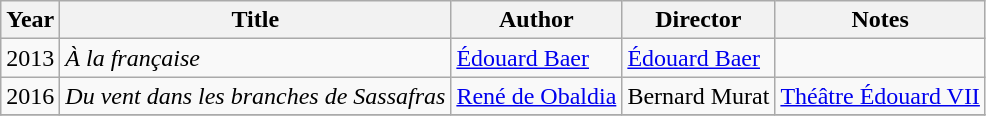<table class="wikitable">
<tr>
<th>Year</th>
<th>Title</th>
<th>Author</th>
<th>Director</th>
<th>Notes</th>
</tr>
<tr>
<td>2013</td>
<td><em>À la française</em></td>
<td><a href='#'>Édouard Baer</a></td>
<td><a href='#'>Édouard Baer</a></td>
<td></td>
</tr>
<tr>
<td>2016</td>
<td><em>Du vent dans les branches de Sassafras</em></td>
<td><a href='#'>René de Obaldia</a></td>
<td>Bernard Murat</td>
<td><a href='#'>Théâtre Édouard VII</a></td>
</tr>
<tr>
</tr>
</table>
